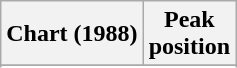<table class="wikitable sortable plainrowheaders">
<tr>
<th scope="col">Chart (1988)</th>
<th scope="col">Peak<br>position</th>
</tr>
<tr>
</tr>
<tr>
</tr>
</table>
